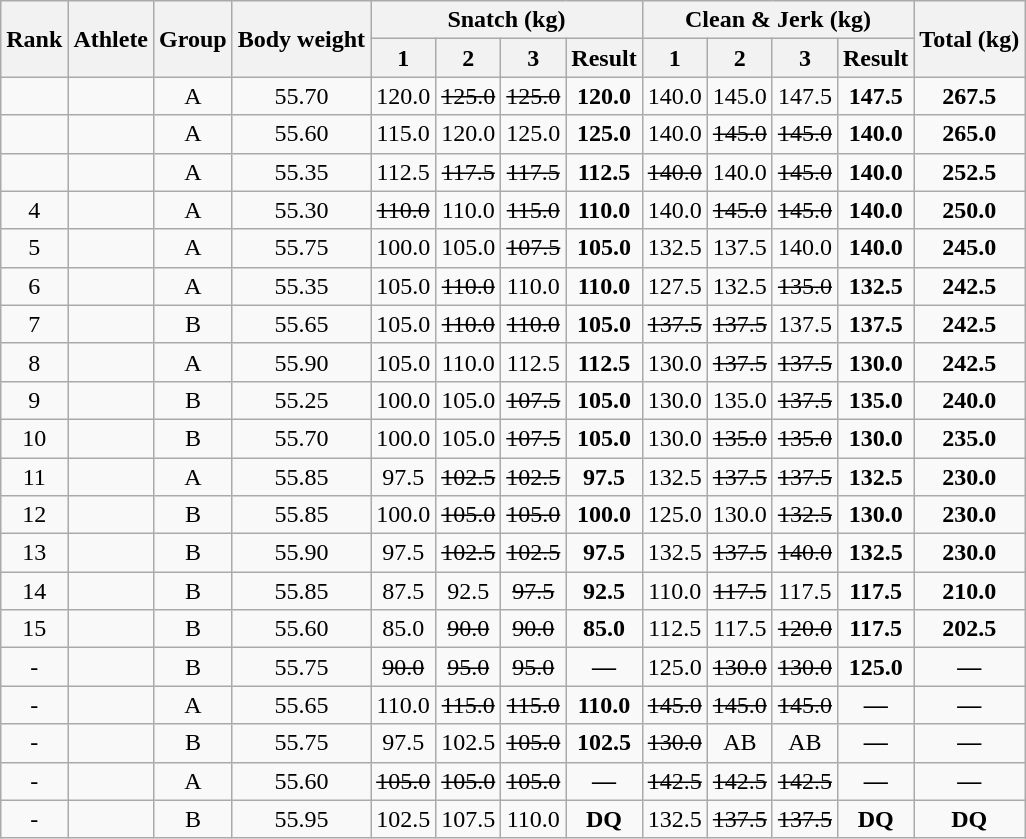<table class="wikitable" style="text-align:center;">
<tr>
<th rowspan="2">Rank</th>
<th rowspan="2">Athlete</th>
<th rowspan="2">Group</th>
<th rowspan="2">Body weight</th>
<th colspan="4">Snatch (kg)</th>
<th colspan="4">Clean & Jerk (kg)</th>
<th rowspan="2">Total (kg)</th>
</tr>
<tr>
<th>1</th>
<th>2</th>
<th>3</th>
<th>Result</th>
<th>1</th>
<th>2</th>
<th>3</th>
<th>Result</th>
</tr>
<tr>
<td></td>
<td align="left"></td>
<td>A</td>
<td>55.70</td>
<td>120.0</td>
<td><s>125.0</s></td>
<td><s>125.0</s></td>
<td><strong>120.0</strong></td>
<td>140.0</td>
<td>145.0</td>
<td>147.5</td>
<td><strong>147.5</strong></td>
<td><strong>267.5</strong></td>
</tr>
<tr>
<td></td>
<td align="left"></td>
<td>A</td>
<td>55.60</td>
<td>115.0</td>
<td>120.0</td>
<td>125.0</td>
<td><strong>125.0</strong></td>
<td>140.0</td>
<td><s>145.0</s></td>
<td><s>145.0</s></td>
<td><strong>140.0</strong></td>
<td><strong>265.0</strong></td>
</tr>
<tr>
<td></td>
<td align="left"></td>
<td>A</td>
<td>55.35</td>
<td>112.5</td>
<td><s>117.5</s></td>
<td><s>117.5</s></td>
<td><strong>112.5</strong></td>
<td><s>140.0</s></td>
<td>140.0</td>
<td><s>145.0</s></td>
<td><strong>140.0</strong></td>
<td><strong>252.5</strong></td>
</tr>
<tr>
<td>4</td>
<td align="left"></td>
<td>A</td>
<td>55.30</td>
<td><s>110.0</s></td>
<td>110.0</td>
<td><s>115.0</s></td>
<td><strong>110.0</strong></td>
<td>140.0</td>
<td><s>145.0</s></td>
<td><s>145.0</s></td>
<td><strong>140.0</strong></td>
<td><strong>250.0</strong></td>
</tr>
<tr>
<td>5</td>
<td align="left"></td>
<td>A</td>
<td>55.75</td>
<td>100.0</td>
<td>105.0</td>
<td><s>107.5</s></td>
<td><strong>105.0</strong></td>
<td>132.5</td>
<td>137.5</td>
<td>140.0</td>
<td><strong>140.0</strong></td>
<td><strong>245.0</strong></td>
</tr>
<tr>
<td>6</td>
<td align="left"></td>
<td>A</td>
<td>55.35</td>
<td>105.0</td>
<td><s>110.0</s></td>
<td>110.0</td>
<td><strong>110.0</strong></td>
<td>127.5</td>
<td>132.5</td>
<td><s>135.0</s></td>
<td><strong>132.5</strong></td>
<td><strong>242.5</strong></td>
</tr>
<tr>
<td>7</td>
<td align="left"></td>
<td>B</td>
<td>55.65</td>
<td>105.0</td>
<td><s>110.0</s></td>
<td><s>110.0</s></td>
<td><strong>105.0</strong></td>
<td><s>137.5</s></td>
<td><s>137.5</s></td>
<td>137.5</td>
<td><strong>137.5</strong></td>
<td><strong>242.5</strong></td>
</tr>
<tr>
<td>8</td>
<td align="left"></td>
<td>A</td>
<td>55.90</td>
<td>105.0</td>
<td>110.0</td>
<td>112.5</td>
<td><strong>112.5</strong></td>
<td>130.0</td>
<td><s>137.5</s></td>
<td><s>137.5</s></td>
<td><strong>130.0</strong></td>
<td><strong>242.5</strong></td>
</tr>
<tr>
<td>9</td>
<td align="left"></td>
<td>B</td>
<td>55.25</td>
<td>100.0</td>
<td>105.0</td>
<td><s>107.5</s></td>
<td><strong>105.0</strong></td>
<td>130.0</td>
<td>135.0</td>
<td><s>137.5</s></td>
<td><strong>135.0</strong></td>
<td><strong>240.0</strong></td>
</tr>
<tr>
<td>10</td>
<td align="left"></td>
<td>B</td>
<td>55.70</td>
<td>100.0</td>
<td>105.0</td>
<td><s>107.5</s></td>
<td><strong>105.0</strong></td>
<td>130.0</td>
<td><s>135.0</s></td>
<td><s>135.0</s></td>
<td><strong>130.0</strong></td>
<td><strong>235.0</strong></td>
</tr>
<tr>
<td>11</td>
<td align="left"></td>
<td>A</td>
<td>55.85</td>
<td>97.5</td>
<td><s>102.5</s></td>
<td><s>102.5</s></td>
<td><strong>97.5</strong></td>
<td>132.5</td>
<td><s>137.5</s></td>
<td><s>137.5</s></td>
<td><strong>132.5</strong></td>
<td><strong>230.0</strong></td>
</tr>
<tr>
<td>12</td>
<td align="left"></td>
<td>B</td>
<td>55.85</td>
<td>100.0</td>
<td><s>105.0</s></td>
<td><s>105.0</s></td>
<td><strong>100.0</strong></td>
<td>125.0</td>
<td>130.0</td>
<td><s>132.5</s></td>
<td><strong>130.0</strong></td>
<td><strong>230.0</strong></td>
</tr>
<tr>
<td>13</td>
<td align="left"></td>
<td>B</td>
<td>55.90</td>
<td>97.5</td>
<td><s>102.5</s></td>
<td><s>102.5</s></td>
<td><strong>97.5</strong></td>
<td>132.5</td>
<td><s>137.5</s></td>
<td><s>140.0</s></td>
<td><strong>132.5</strong></td>
<td><strong>230.0</strong></td>
</tr>
<tr>
<td>14</td>
<td align="left"></td>
<td>B</td>
<td>55.85</td>
<td>87.5</td>
<td>92.5</td>
<td><s>97.5</s></td>
<td><strong>92.5</strong></td>
<td>110.0</td>
<td><s>117.5</s></td>
<td>117.5</td>
<td><strong>117.5</strong></td>
<td><strong>210.0</strong></td>
</tr>
<tr>
<td>15</td>
<td align="left"></td>
<td>B</td>
<td>55.60</td>
<td>85.0</td>
<td><s>90.0</s></td>
<td><s>90.0</s></td>
<td><strong>85.0</strong></td>
<td>112.5</td>
<td>117.5</td>
<td><s>120.0</s></td>
<td><strong>117.5</strong></td>
<td><strong>202.5</strong></td>
</tr>
<tr>
<td>-</td>
<td align="left"></td>
<td>B</td>
<td>55.75</td>
<td><s>90.0</s></td>
<td><s>95.0</s></td>
<td><s>95.0</s></td>
<td><strong>—</strong></td>
<td>125.0</td>
<td><s>130.0</s></td>
<td><s>130.0</s></td>
<td><strong>125.0</strong></td>
<td><strong>—</strong></td>
</tr>
<tr>
<td>-</td>
<td align="left"></td>
<td>A</td>
<td>55.65</td>
<td>110.0</td>
<td><s>115.0</s></td>
<td><s>115.0</s></td>
<td><strong>110.0</strong></td>
<td><s>145.0</s></td>
<td><s>145.0</s></td>
<td><s>145.0</s></td>
<td><strong>—</strong></td>
<td><strong>—</strong></td>
</tr>
<tr>
<td>-</td>
<td align="left"></td>
<td>B</td>
<td>55.75</td>
<td>97.5</td>
<td>102.5</td>
<td><s>105.0</s></td>
<td><strong>102.5</strong></td>
<td><s>130.0</s></td>
<td>AB</td>
<td>AB</td>
<td><strong>—</strong></td>
<td><strong>—</strong></td>
</tr>
<tr>
<td>-</td>
<td align="left"></td>
<td>A</td>
<td>55.60</td>
<td><s>105.0</s></td>
<td><s>105.0</s></td>
<td><s>105.0</s></td>
<td><strong>—</strong></td>
<td><s>142.5</s></td>
<td><s>142.5</s></td>
<td><s>142.5</s></td>
<td><strong>—</strong></td>
<td><strong>—</strong></td>
</tr>
<tr>
<td>-</td>
<td align="left"></td>
<td>B</td>
<td>55.95</td>
<td>102.5</td>
<td>107.5</td>
<td>110.0</td>
<td><strong>DQ</strong></td>
<td>132.5</td>
<td><s>137.5</s></td>
<td><s>137.5</s></td>
<td><strong>DQ</strong></td>
<td><strong>DQ</strong></td>
</tr>
</table>
